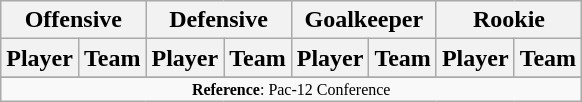<table class="wikitable">
<tr>
<th colspan="2">Offensive</th>
<th colspan="2">Defensive</th>
<th colspan="2">Goalkeeper</th>
<th colspan="2">Rookie</th>
</tr>
<tr>
<th>Player</th>
<th>Team</th>
<th>Player</th>
<th>Team</th>
<th>Player</th>
<th>Team</th>
<th>Player</th>
<th>Team</th>
</tr>
<tr>
</tr>
<tr>
<td colspan="12"  style="font-size:8pt; text-align:center;"><strong>Reference</strong>: Pac-12 Conference</td>
</tr>
</table>
